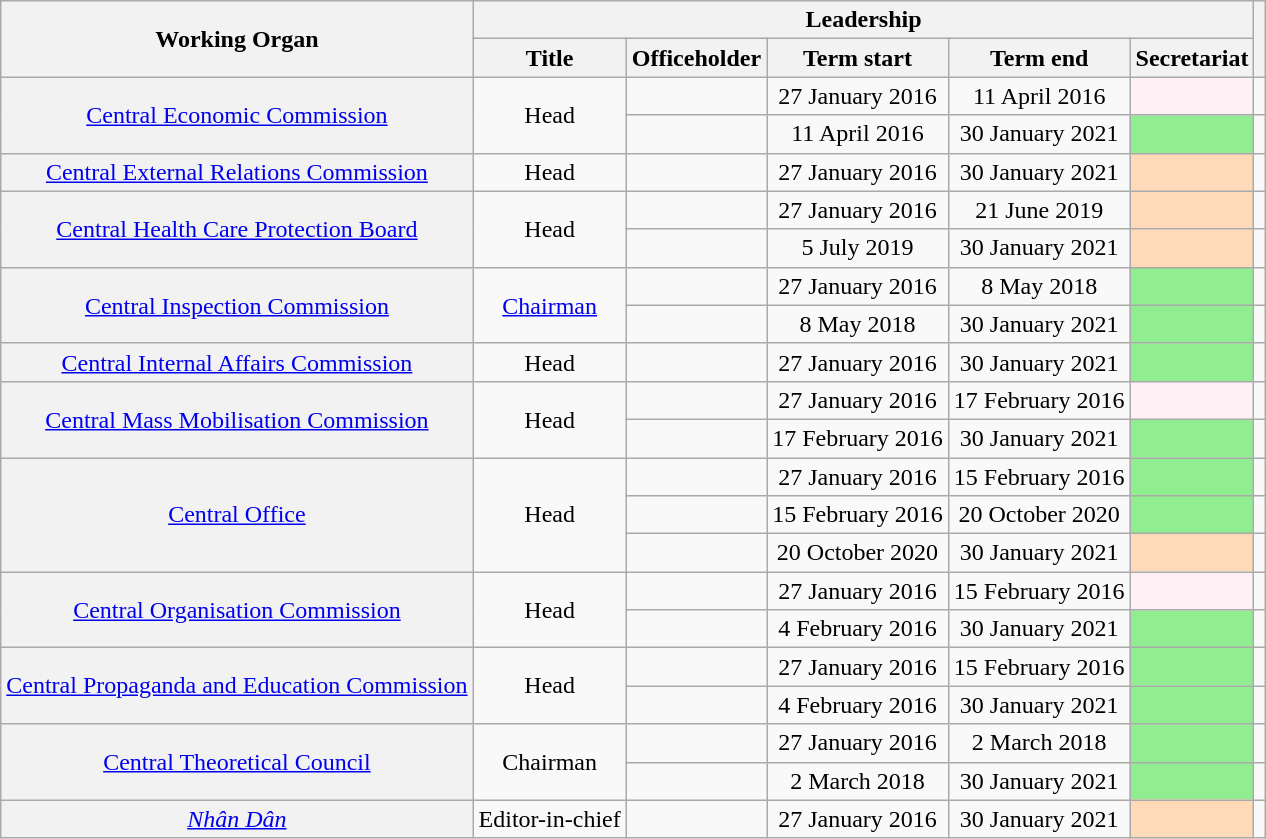<table class="wikitable sortable" style=text-align:center>
<tr>
<th scope="col" rowspan="2">Working Organ</th>
<th scope="col" colspan="5" class="unsortable">Leadership</th>
<th scope="col" rowspan="2" class="unsortable"></th>
</tr>
<tr>
<th scope="col">Title</th>
<th scope="col">Officeholder</th>
<th scope="col">Term start</th>
<th scope="col">Term end</th>
<th scope="col">Secretariat</th>
</tr>
<tr>
<th scope="row" style="font-weight:normal;" rowspan="2"><a href='#'>Central Economic Commission</a></th>
<td rowspan="2">Head</td>
<td align="center"></td>
<td>27 January 2016</td>
<td>11 April 2016</td>
<td bgcolor = LavenderBlush></td>
<td></td>
</tr>
<tr>
<td align="center"></td>
<td>11 April 2016</td>
<td>30 January 2021</td>
<td bgcolor = LightGreen align="center"></td>
<td></td>
</tr>
<tr>
<th scope="row" style="font-weight:normal;"><a href='#'>Central External Relations Commission</a></th>
<td>Head</td>
<td></td>
<td>27 January 2016</td>
<td>30 January 2021</td>
<td bgcolor = PeachPuff align="center"></td>
<td></td>
</tr>
<tr>
<th scope="row" style="font-weight:normal;" rowspan="2"><a href='#'>Central Health Care Protection Board</a></th>
<td rowspan="2">Head</td>
<td align="center"></td>
<td>27 January 2016</td>
<td>21 June 2019</td>
<td bgcolor = PeachPuff align="center"></td>
<td></td>
</tr>
<tr>
<td align="center"></td>
<td>5 July 2019</td>
<td>30 January 2021</td>
<td bgcolor = PeachPuff align="center"></td>
<td></td>
</tr>
<tr>
<th scope="row" style="font-weight:normal;" rowspan="2"><a href='#'>Central Inspection Commission</a></th>
<td rowspan="2"><a href='#'>Chairman</a></td>
<td align="center"></td>
<td>27 January 2016</td>
<td>8 May 2018</td>
<td bgcolor = LightGreen align="center"></td>
<td></td>
</tr>
<tr>
<td align="center"></td>
<td>8 May 2018</td>
<td>30 January 2021</td>
<td bgcolor = LightGreen align="center"></td>
<td></td>
</tr>
<tr>
<th scope="row" style="font-weight:normal;"><a href='#'>Central Internal Affairs Commission</a></th>
<td>Head</td>
<td align="center"></td>
<td>27 January 2016</td>
<td>30 January 2021</td>
<td bgcolor = LightGreen align="center"></td>
<td></td>
</tr>
<tr>
<th scope="row" style="font-weight:normal;" rowspan="2"><a href='#'>Central Mass Mobilisation Commission</a></th>
<td rowspan="2">Head</td>
<td align="center"></td>
<td>27 January 2016</td>
<td>17 February 2016</td>
<td bgcolor = LavenderBlush></td>
<td></td>
</tr>
<tr>
<td align="center"></td>
<td>17 February 2016</td>
<td>30 January 2021</td>
<td bgcolor = LightGreen align="center"></td>
<td></td>
</tr>
<tr>
<th scope="row" style="font-weight:normal;" rowspan="3"><a href='#'>Central Office</a></th>
<td rowspan="3">Head</td>
<td align="center"></td>
<td>27 January 2016</td>
<td>15 February 2016</td>
<td bgcolor = LightGreen align="center"></td>
<td></td>
</tr>
<tr>
<td align="center"></td>
<td>15 February 2016</td>
<td>20 October 2020</td>
<td bgcolor = LightGreen align="center"></td>
<td></td>
</tr>
<tr>
<td align="center"></td>
<td>20 October 2020</td>
<td>30 January 2021</td>
<td bgcolor = PeachPuff align="center"></td>
<td></td>
</tr>
<tr>
<th scope="row" style="font-weight:normal;" rowspan="2"><a href='#'>Central Organisation Commission</a></th>
<td rowspan="2">Head</td>
<td align="center"></td>
<td>27 January 2016</td>
<td>15 February 2016</td>
<td bgcolor = LavenderBlush></td>
<td></td>
</tr>
<tr>
<td align="center"></td>
<td>4 February 2016</td>
<td>30 January 2021</td>
<td bgcolor = LightGreen align="center"></td>
<td></td>
</tr>
<tr>
<th scope="row" style="font-weight:normal;" rowspan="2"><a href='#'>Central Propaganda and Education Commission</a></th>
<td rowspan="2">Head</td>
<td align="center"></td>
<td>27 January 2016</td>
<td>15 February 2016</td>
<td bgcolor = LightGreen align="center"></td>
<td></td>
</tr>
<tr>
<td align="center"></td>
<td>4 February 2016</td>
<td>30 January 2021</td>
<td bgcolor = LightGreen align="center"></td>
<td></td>
</tr>
<tr>
<th scope="row" style="font-weight:normal;" rowspan="2"><a href='#'>Central Theoretical Council</a></th>
<td rowspan="2">Chairman</td>
<td align="center"></td>
<td>27 January 2016</td>
<td>2 March 2018</td>
<td bgcolor = LightGreen align="center"></td>
<td></td>
</tr>
<tr>
<td align="center"></td>
<td>2 March 2018</td>
<td>30 January 2021</td>
<td bgcolor = LightGreen align="center"></td>
<td></td>
</tr>
<tr>
<th scope="row" style="font-weight:normal;"><em><a href='#'>Nhân Dân</a></em></th>
<td>Editor-in-chief</td>
<td align="center"></td>
<td>27 January 2016</td>
<td>30 January 2021</td>
<td bgcolor = PeachPuff align="center"></td>
<td></td>
</tr>
</table>
